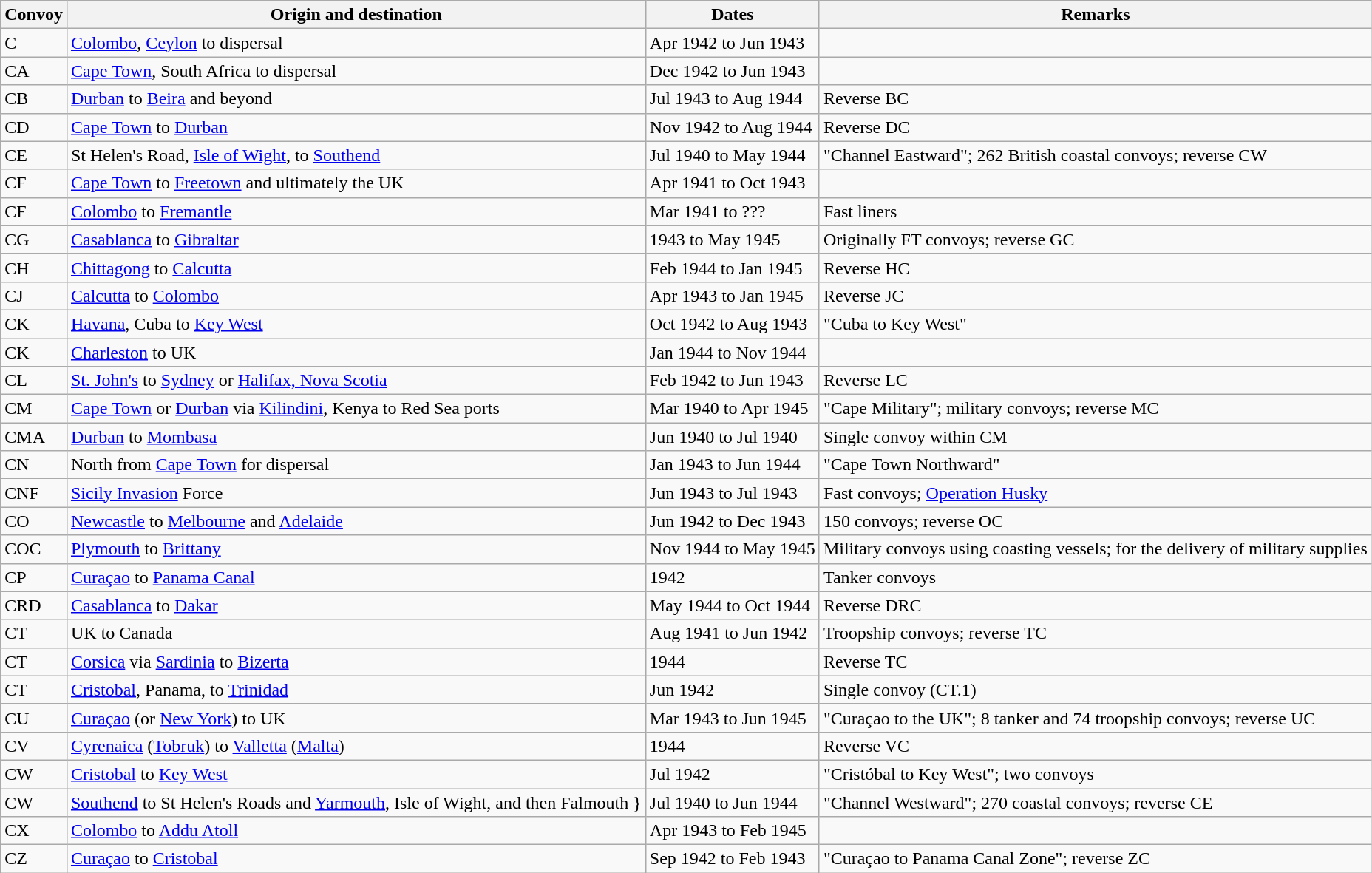<table class="wikitable">
<tr>
<th>Convoy</th>
<th>Origin and destination</th>
<th>Dates</th>
<th>Remarks</th>
</tr>
<tr>
<td>C</td>
<td><a href='#'>Colombo</a>, <a href='#'>Ceylon</a> to dispersal</td>
<td>Apr 1942 to Jun 1943</td>
<td></td>
</tr>
<tr>
<td>CA</td>
<td><a href='#'>Cape Town</a>, South Africa to dispersal</td>
<td>Dec 1942 to Jun 1943</td>
<td></td>
</tr>
<tr>
<td>CB</td>
<td><a href='#'>Durban</a> to <a href='#'>Beira</a> and beyond</td>
<td>Jul 1943 to Aug 1944</td>
<td>Reverse BC</td>
</tr>
<tr>
<td>CD</td>
<td><a href='#'>Cape Town</a> to <a href='#'>Durban</a></td>
<td>Nov 1942 to Aug 1944</td>
<td>Reverse DC</td>
</tr>
<tr>
<td>CE</td>
<td>St Helen's Road, <a href='#'>Isle of Wight</a>, to <a href='#'>Southend</a></td>
<td>Jul 1940 to May 1944</td>
<td>"Channel Eastward"; 262 British coastal convoys; reverse CW</td>
</tr>
<tr>
<td>CF</td>
<td><a href='#'>Cape Town</a> to <a href='#'>Freetown</a> and ultimately the UK</td>
<td>Apr 1941 to Oct 1943</td>
<td></td>
</tr>
<tr>
<td>CF</td>
<td><a href='#'>Colombo</a> to <a href='#'>Fremantle</a></td>
<td>Mar 1941 to ???</td>
<td>Fast liners</td>
</tr>
<tr>
<td>CG</td>
<td><a href='#'>Casablanca</a> to <a href='#'>Gibraltar</a></td>
<td>1943 to May 1945</td>
<td>Originally FT convoys; reverse GC</td>
</tr>
<tr>
<td>CH</td>
<td><a href='#'>Chittagong</a> to <a href='#'>Calcutta</a></td>
<td>Feb 1944 to Jan 1945</td>
<td>Reverse HC</td>
</tr>
<tr>
<td>CJ</td>
<td><a href='#'>Calcutta</a> to <a href='#'>Colombo</a></td>
<td>Apr 1943 to Jan 1945</td>
<td>Reverse JC</td>
</tr>
<tr>
<td>CK</td>
<td><a href='#'>Havana</a>, Cuba to <a href='#'>Key West</a></td>
<td>Oct 1942 to Aug 1943</td>
<td>"Cuba to Key West"</td>
</tr>
<tr>
<td>CK</td>
<td><a href='#'>Charleston</a> to UK</td>
<td>Jan 1944 to Nov 1944</td>
<td></td>
</tr>
<tr>
<td>CL</td>
<td><a href='#'>St. John's</a> to <a href='#'>Sydney</a> or <a href='#'>Halifax, Nova Scotia</a></td>
<td>Feb 1942 to Jun 1943</td>
<td>Reverse LC</td>
</tr>
<tr>
<td>CM</td>
<td><a href='#'>Cape Town</a> or <a href='#'>Durban</a> via <a href='#'>Kilindini</a>, Kenya to Red Sea ports</td>
<td>Mar 1940 to Apr 1945</td>
<td>"Cape Military"; military convoys; reverse MC</td>
</tr>
<tr>
<td>CMA</td>
<td><a href='#'>Durban</a> to <a href='#'>Mombasa</a></td>
<td>Jun 1940 to Jul 1940</td>
<td>Single convoy within CM</td>
</tr>
<tr>
<td>CN</td>
<td>North from <a href='#'>Cape Town</a> for dispersal</td>
<td>Jan 1943 to Jun 1944</td>
<td>"Cape Town Northward"</td>
</tr>
<tr>
<td>CNF</td>
<td><a href='#'>Sicily Invasion</a> Force</td>
<td>Jun 1943 to Jul 1943</td>
<td>Fast convoys; <a href='#'>Operation Husky</a></td>
</tr>
<tr>
<td>CO</td>
<td><a href='#'>Newcastle</a> to <a href='#'>Melbourne</a> and <a href='#'>Adelaide</a></td>
<td>Jun 1942 to Dec 1943</td>
<td>150 convoys; reverse OC</td>
</tr>
<tr>
<td>COC</td>
<td><a href='#'>Plymouth</a> to <a href='#'>Brittany</a></td>
<td>Nov 1944 to May 1945</td>
<td>Military convoys using coasting vessels; for the delivery of military supplies</td>
</tr>
<tr>
<td>CP</td>
<td><a href='#'>Curaçao</a> to <a href='#'>Panama Canal</a></td>
<td>1942</td>
<td>Tanker convoys</td>
</tr>
<tr>
<td>CRD</td>
<td><a href='#'>Casablanca</a> to <a href='#'>Dakar</a></td>
<td>May 1944 to Oct 1944</td>
<td>Reverse DRC</td>
</tr>
<tr>
<td>CT</td>
<td>UK to Canada</td>
<td>Aug 1941 to Jun 1942</td>
<td>Troopship convoys; reverse TC</td>
</tr>
<tr>
<td>CT</td>
<td><a href='#'>Corsica</a> via <a href='#'>Sardinia</a> to <a href='#'>Bizerta</a></td>
<td>1944</td>
<td>Reverse TC</td>
</tr>
<tr>
<td>CT</td>
<td><a href='#'>Cristobal</a>, Panama, to <a href='#'>Trinidad</a></td>
<td>Jun 1942</td>
<td>Single convoy (CT.1)</td>
</tr>
<tr>
<td>CU</td>
<td><a href='#'>Curaçao</a> (or <a href='#'>New York</a>) to UK</td>
<td>Mar 1943 to Jun 1945</td>
<td>"Curaçao to the UK"; 8 tanker and 74 troopship convoys; reverse UC</td>
</tr>
<tr>
<td>CV</td>
<td><a href='#'>Cyrenaica</a> (<a href='#'>Tobruk</a>) to <a href='#'>Valletta</a> (<a href='#'>Malta</a>)</td>
<td>1944</td>
<td>Reverse VC</td>
</tr>
<tr>
<td>CW</td>
<td><a href='#'>Cristobal</a> to <a href='#'>Key West</a></td>
<td>Jul 1942</td>
<td>"Cristóbal to Key West"; two convoys</td>
</tr>
<tr>
<td>CW</td>
<td><a href='#'>Southend</a> to St Helen's Roads and <a href='#'>Yarmouth</a>, Isle of Wight, and then Falmouth }</td>
<td>Jul 1940 to Jun 1944</td>
<td>"Channel Westward"; 270 coastal convoys; reverse CE</td>
</tr>
<tr>
<td>CX</td>
<td><a href='#'>Colombo</a> to <a href='#'>Addu Atoll</a></td>
<td>Apr 1943 to Feb 1945</td>
<td></td>
</tr>
<tr>
<td>CZ</td>
<td><a href='#'>Curaçao</a> to <a href='#'>Cristobal</a></td>
<td>Sep 1942 to Feb 1943</td>
<td>"Curaçao to Panama Canal Zone"; reverse ZC</td>
</tr>
</table>
